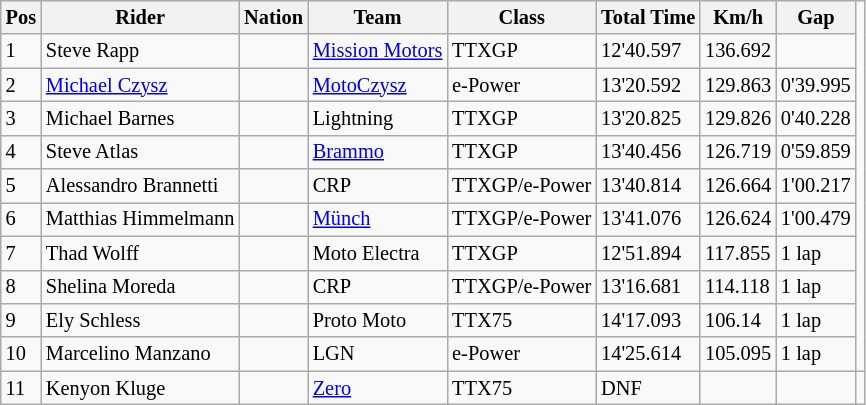<table class="wikitable" style="font-size: 85%;">
<tr>
<th>Pos</th>
<th>Rider</th>
<th>Nation</th>
<th>Team</th>
<th>Class</th>
<th>Total Time</th>
<th>Km/h</th>
<th>Gap</th>
</tr>
<tr>
<td>1</td>
<td>Steve Rapp</td>
<td></td>
<td><a href='#'>Mission Motors</a></td>
<td>TTXGP</td>
<td>12'40.597</td>
<td>136.692</td>
<td></td>
</tr>
<tr>
<td>2</td>
<td><a href='#'>Michael Czysz</a></td>
<td></td>
<td><a href='#'>MotoCzysz</a></td>
<td>e-Power</td>
<td>13'20.592</td>
<td>129.863</td>
<td>0'39.995</td>
</tr>
<tr>
<td>3</td>
<td>Michael Barnes</td>
<td></td>
<td>Lightning</td>
<td>TTXGP</td>
<td>13'20.825</td>
<td>129.826</td>
<td>0'40.228</td>
</tr>
<tr>
<td>4</td>
<td>Steve Atlas</td>
<td></td>
<td><a href='#'>Brammo</a></td>
<td>TTXGP</td>
<td>13'40.456</td>
<td>126.719</td>
<td>0'59.859</td>
</tr>
<tr>
<td>5</td>
<td>Alessandro Brannetti</td>
<td></td>
<td>CRP</td>
<td>TTXGP/e-Power</td>
<td>13'40.814</td>
<td>126.664</td>
<td>1'00.217</td>
</tr>
<tr>
<td>6</td>
<td>Matthias Himmelmann</td>
<td></td>
<td><a href='#'>Münch</a></td>
<td>TTXGP/e-Power</td>
<td>13'41.076</td>
<td>126.624</td>
<td>1'00.479</td>
</tr>
<tr>
<td>7</td>
<td>Thad Wolff</td>
<td></td>
<td>Moto Electra</td>
<td>TTXGP</td>
<td>12'51.894</td>
<td>117.855</td>
<td>1 lap</td>
</tr>
<tr>
<td>8</td>
<td>Shelina Moreda</td>
<td></td>
<td>CRP</td>
<td>TTXGP/e-Power</td>
<td>13'16.681</td>
<td>114.118</td>
<td>1 lap</td>
</tr>
<tr>
<td>9</td>
<td>Ely Schless</td>
<td></td>
<td>Proto Moto</td>
<td>TTX75</td>
<td>14'17.093</td>
<td>106.14</td>
<td>1 lap</td>
</tr>
<tr>
<td>10</td>
<td>Marcelino Manzano</td>
<td></td>
<td>LGN</td>
<td>e-Power</td>
<td>14'25.614</td>
<td>105.095</td>
<td>1 lap</td>
</tr>
<tr>
<td>11</td>
<td>Kenyon Kluge</td>
<td></td>
<td><a href='#'>Zero</a></td>
<td>TTX75</td>
<td>DNF</td>
<td></td>
<td></td>
<td></td>
</tr>
</table>
